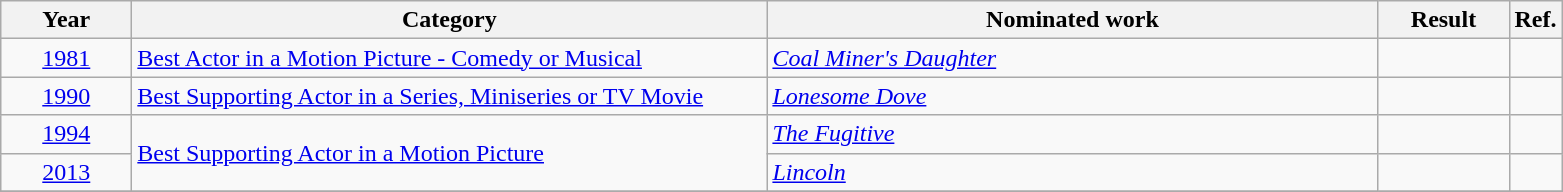<table class=wikitable>
<tr>
<th scope="col" style="width:5em;">Year</th>
<th scope="col" style="width:26em;">Category</th>
<th scope="col" style="width:25em;">Nominated work</th>
<th scope="col" style="width:5em;">Result</th>
<th>Ref.</th>
</tr>
<tr>
<td style="text-align:center;"><a href='#'>1981</a></td>
<td><a href='#'>Best Actor in a Motion Picture - Comedy or Musical</a></td>
<td><em><a href='#'>Coal Miner's Daughter</a></em></td>
<td></td>
<td></td>
</tr>
<tr>
<td style="text-align:center;"><a href='#'>1990</a></td>
<td><a href='#'>Best Supporting Actor in a Series, Miniseries or TV Movie</a></td>
<td><em><a href='#'>Lonesome Dove</a></em></td>
<td></td>
<td></td>
</tr>
<tr>
<td style="text-align:center;"><a href='#'>1994</a></td>
<td rowspan=2><a href='#'>Best Supporting Actor in a Motion Picture</a></td>
<td><em><a href='#'>The Fugitive</a></em></td>
<td></td>
<td></td>
</tr>
<tr>
<td style="text-align:center;"><a href='#'>2013</a></td>
<td><em><a href='#'>Lincoln</a></em></td>
<td></td>
<td></td>
</tr>
<tr>
</tr>
</table>
